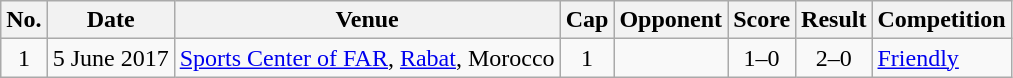<table class="wikitable sortable">
<tr>
<th scope="col">No.</th>
<th scope="col" data-sort-type="date">Date</th>
<th scope="col">Venue</th>
<th scope="col">Cap</th>
<th scope="col">Opponent</th>
<th scope="col">Score</th>
<th scope="col">Result</th>
<th scope="col">Competition</th>
</tr>
<tr>
<td style="text-align:center">1</td>
<td>5 June 2017</td>
<td><a href='#'>Sports Center of FAR</a>, <a href='#'>Rabat</a>, Morocco</td>
<td style="text-align:center">1</td>
<td></td>
<td style="text-align:center">1–0</td>
<td style="text-align:center">2–0</td>
<td><a href='#'>Friendly</a></td>
</tr>
</table>
